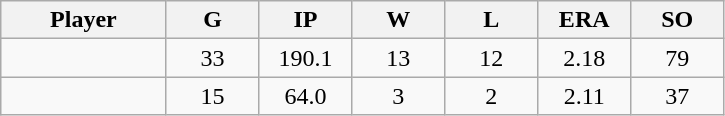<table class="wikitable sortable">
<tr>
<th bgcolor="#DDDDFF" width="16%">Player</th>
<th bgcolor="#DDDDFF" width="9%">G</th>
<th bgcolor="#DDDDFF" width="9%">IP</th>
<th bgcolor="#DDDDFF" width="9%">W</th>
<th bgcolor="#DDDDFF" width="9%">L</th>
<th bgcolor="#DDDDFF" width="9%">ERA</th>
<th bgcolor="#DDDDFF" width="9%">SO</th>
</tr>
<tr align="center">
<td></td>
<td>33</td>
<td>190.1</td>
<td>13</td>
<td>12</td>
<td>2.18</td>
<td>79</td>
</tr>
<tr align="center">
<td></td>
<td>15</td>
<td>64.0</td>
<td>3</td>
<td>2</td>
<td>2.11</td>
<td>37</td>
</tr>
</table>
